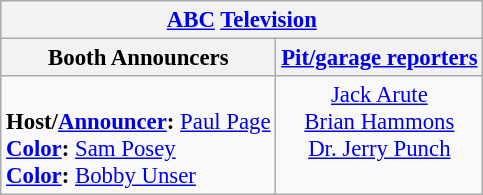<table class="wikitable" style="font-size: 95%;">
<tr>
<th colspan=2><a href='#'>ABC</a> <a href='#'>Television</a></th>
</tr>
<tr>
<th>Booth Announcers</th>
<th><a href='#'>Pit/garage reporters</a></th>
</tr>
<tr>
<td valign="top"><br><strong>Host/<a href='#'>Announcer</a>:</strong> <a href='#'>Paul Page</a><br>
<strong><a href='#'>Color</a>:</strong> <a href='#'>Sam Posey</a><br>
<strong><a href='#'>Color</a>:</strong> <a href='#'>Bobby Unser</a><br></td>
<td align="center" valign="top"><a href='#'>Jack Arute</a><br><a href='#'>Brian Hammons</a><br><a href='#'>Dr. Jerry Punch</a></td>
</tr>
</table>
